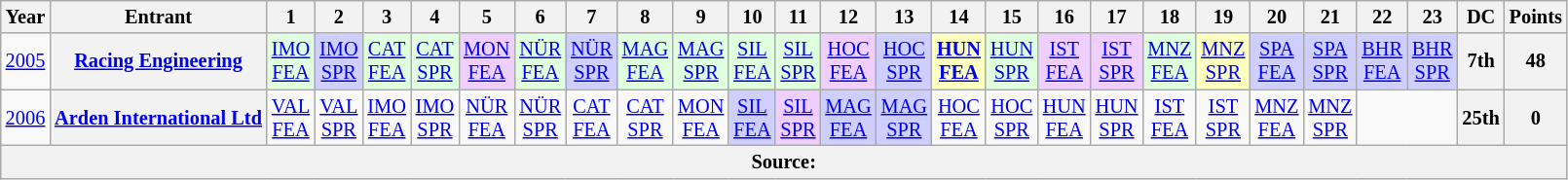<table class="wikitable" style="text-align:center; font-size:85%">
<tr>
<th>Year</th>
<th>Entrant</th>
<th>1</th>
<th>2</th>
<th>3</th>
<th>4</th>
<th>5</th>
<th>6</th>
<th>7</th>
<th>8</th>
<th>9</th>
<th>10</th>
<th>11</th>
<th>12</th>
<th>13</th>
<th>14</th>
<th>15</th>
<th>16</th>
<th>17</th>
<th>18</th>
<th>19</th>
<th>20</th>
<th>21</th>
<th>22</th>
<th>23</th>
<th>DC</th>
<th>Points</th>
</tr>
<tr>
<td><a href='#'>2005</a></td>
<th nowrap><a href='#'>Racing Engineering</a></th>
<td style="background:#DFFFDF;"><a href='#'>IMO<br>FEA</a><br></td>
<td style="background:#CFCFFF;"><a href='#'>IMO<br>SPR</a><br></td>
<td style="background:#DFFFDF;"><a href='#'>CAT<br>FEA</a><br></td>
<td style="background:#DFFFDF;"><a href='#'>CAT<br>SPR</a><br></td>
<td style="background:#EFCFFF;"><a href='#'>MON<br>FEA</a><br></td>
<td style="background:#DFFFDF;"><a href='#'>NÜR<br>FEA</a><br></td>
<td style="background:#CFCFFF;"><a href='#'>NÜR<br>SPR</a><br></td>
<td style="background:#DFFFDF;"><a href='#'>MAG<br>FEA</a><br></td>
<td style="background:#DFFFDF;"><a href='#'>MAG<br>SPR</a><br></td>
<td style="background:#DFFFDF;"><a href='#'>SIL<br>FEA</a><br></td>
<td style="background:#DFFFDF;"><a href='#'>SIL<br>SPR</a><br></td>
<td style="background:#EFCFFF;"><a href='#'>HOC<br>FEA</a><br></td>
<td style="background:#CFCFFF;"><a href='#'>HOC<br>SPR</a><br></td>
<td style="background:#FBFFBF;"><strong><a href='#'>HUN<br>FEA</a></strong><br></td>
<td style="background:#DFFFDF;"><a href='#'>HUN<br>SPR</a><br></td>
<td style="background:#EFCFFF;"><a href='#'>IST<br>FEA</a><br></td>
<td style="background:#EFCFFF;"><a href='#'>IST<br>SPR</a><br></td>
<td style="background:#DFFFDF;"><a href='#'>MNZ<br>FEA</a><br></td>
<td style="background:#FBFFBF;"><a href='#'>MNZ<br>SPR</a><br></td>
<td style="background:#CFCFFF;"><a href='#'>SPA<br>FEA</a><br></td>
<td style="background:#CFCFFF;"><a href='#'>SPA<br>SPR</a><br></td>
<td style="background:#CFCFFF;"><a href='#'>BHR<br>FEA</a><br></td>
<td style="background:#CFCFFF;"><a href='#'>BHR<br>SPR</a><br></td>
<th>7th</th>
<th>48</th>
</tr>
<tr>
<td><a href='#'>2006</a></td>
<th nowrap><a href='#'>Arden International Ltd</a></th>
<td><a href='#'>VAL<br>FEA</a></td>
<td><a href='#'>VAL<br>SPR</a></td>
<td><a href='#'>IMO<br>FEA</a></td>
<td><a href='#'>IMO<br>SPR</a></td>
<td><a href='#'>NÜR<br>FEA</a></td>
<td><a href='#'>NÜR<br>SPR</a></td>
<td><a href='#'>CAT<br>FEA</a></td>
<td><a href='#'>CAT<br>SPR</a></td>
<td><a href='#'>MON<br>FEA</a></td>
<td style="background:#CFCFFF;"><a href='#'>SIL<br>FEA</a><br></td>
<td style="background:#EFCFFF;"><a href='#'>SIL<br>SPR</a><br></td>
<td style="background:#CFCFFF;"><a href='#'>MAG<br>FEA</a><br></td>
<td style="background:#CFCFFF;"><a href='#'>MAG<br>SPR</a><br></td>
<td><a href='#'>HOC<br>FEA</a></td>
<td><a href='#'>HOC<br>SPR</a></td>
<td><a href='#'>HUN<br>FEA</a></td>
<td><a href='#'>HUN<br>SPR</a></td>
<td><a href='#'>IST<br>FEA</a></td>
<td><a href='#'>IST<br>SPR</a></td>
<td><a href='#'>MNZ<br>FEA</a></td>
<td><a href='#'>MNZ<br>SPR</a></td>
<td colspan=2></td>
<th>25th</th>
<th>0</th>
</tr>
<tr>
<th colspan="27">Source:</th>
</tr>
</table>
